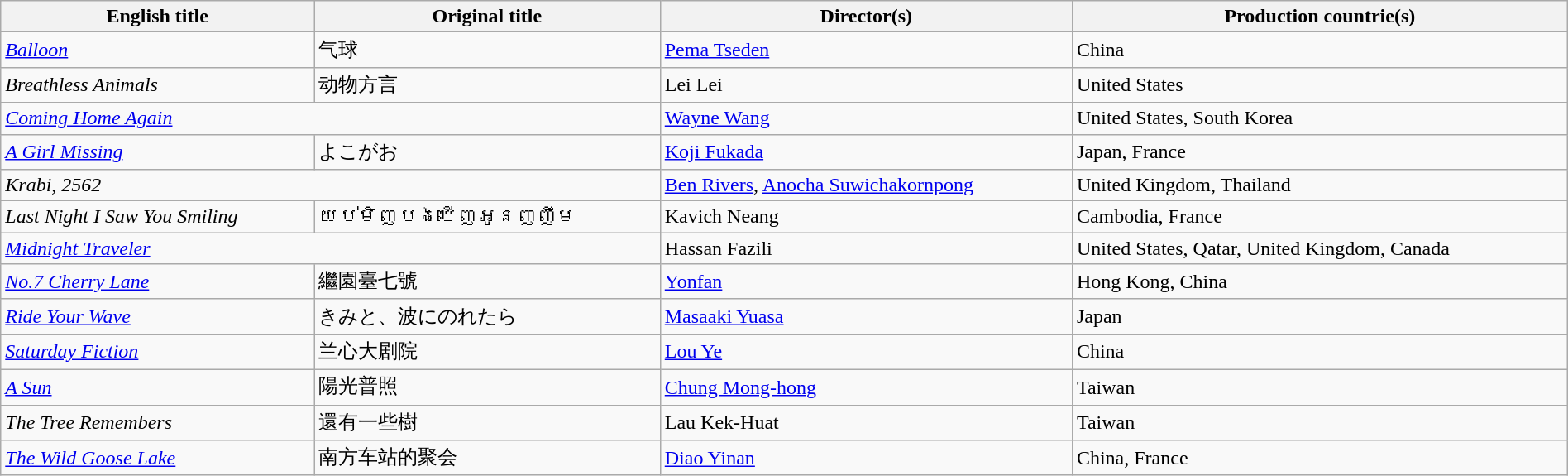<table class="sortable wikitable" style="width:100%; margin-bottom:4px">
<tr>
<th scope="col">English title</th>
<th scope="col">Original title</th>
<th scope="col">Director(s)</th>
<th scope="col">Production countrie(s)</th>
</tr>
<tr>
<td><em><a href='#'>Balloon</a></em></td>
<td>气球</td>
<td><a href='#'>Pema Tseden</a></td>
<td>China</td>
</tr>
<tr>
<td><em>Breathless Animals</em></td>
<td>动物方言</td>
<td>Lei Lei</td>
<td>United States</td>
</tr>
<tr>
<td colspan="2"><em><a href='#'>Coming Home Again</a></em></td>
<td><a href='#'>Wayne Wang</a></td>
<td>United States, South Korea</td>
</tr>
<tr>
<td><em><a href='#'>A Girl Missing</a></em></td>
<td>よこがお</td>
<td><a href='#'>Koji Fukada</a></td>
<td>Japan, France</td>
</tr>
<tr>
<td colspan="2"><em>Krabi, 2562</em></td>
<td><a href='#'>Ben Rivers</a>, <a href='#'>Anocha Suwichakornpong</a></td>
<td>United Kingdom, Thailand</td>
</tr>
<tr>
<td><em>Last Night I Saw You Smiling</em></td>
<td>យប់មិញបងឃើញអូនញញឹម</td>
<td>Kavich Neang</td>
<td>Cambodia, France</td>
</tr>
<tr>
<td colspan="2"><em><a href='#'>Midnight Traveler</a></em></td>
<td>Hassan Fazili</td>
<td>United States, Qatar, United Kingdom, Canada</td>
</tr>
<tr>
<td><em><a href='#'>No.7 Cherry Lane</a></em></td>
<td>繼園臺七號</td>
<td><a href='#'>Yonfan</a></td>
<td>Hong Kong, China</td>
</tr>
<tr>
<td><em><a href='#'>Ride Your Wave</a></em></td>
<td>きみと、波にのれたら</td>
<td><a href='#'>Masaaki Yuasa</a></td>
<td>Japan</td>
</tr>
<tr>
<td><em><a href='#'>Saturday Fiction</a></em></td>
<td>兰心大剧院</td>
<td><a href='#'>Lou Ye</a></td>
<td>China</td>
</tr>
<tr>
<td><em><a href='#'>A Sun</a></em></td>
<td>陽光普照</td>
<td><a href='#'>Chung Mong-hong</a></td>
<td>Taiwan</td>
</tr>
<tr>
<td><em>The Tree Remembers</em></td>
<td>還有一些樹</td>
<td>Lau Kek-Huat</td>
<td>Taiwan</td>
</tr>
<tr>
<td><em><a href='#'>The Wild Goose Lake</a></em></td>
<td>南方车站的聚会</td>
<td><a href='#'>Diao Yinan</a></td>
<td>China, France</td>
</tr>
</table>
